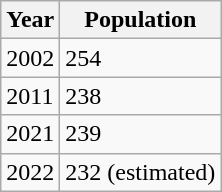<table class="wikitable">
<tr>
<th>Year</th>
<th>Population</th>
</tr>
<tr>
<td>2002</td>
<td>254</td>
</tr>
<tr>
<td>2011</td>
<td>238</td>
</tr>
<tr>
<td>2021</td>
<td>239</td>
</tr>
<tr>
<td>2022</td>
<td>232 (estimated)</td>
</tr>
</table>
